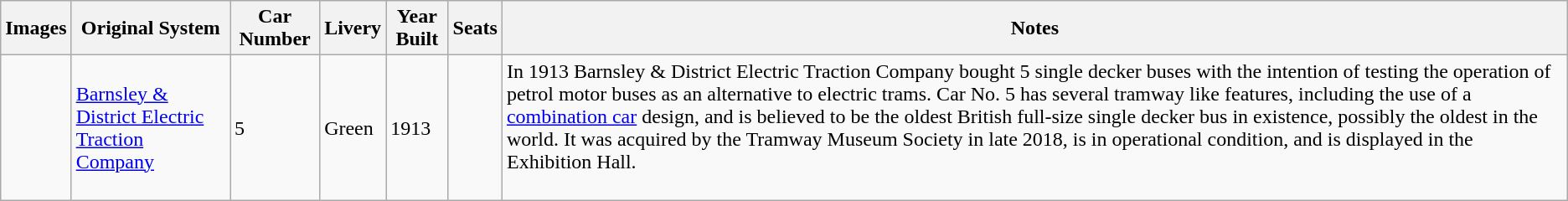<table class="wikitable sortable">
<tr ---------------------------------------------------------------------------------------------->
<th>Images</th>
<th>Original System</th>
<th>Car Number</th>
<th>Livery</th>
<th>Year Built</th>
<th>Seats</th>
<th>Notes</th>
</tr>
<tr>
<td id=Barnsley5></td>
<td><a href='#'>Barnsley & District Electric Traction Company</a></td>
<td>5</td>
<td>Green</td>
<td>1913</td>
<td></td>
<td>In 1913 Barnsley & District Electric Traction Company bought 5 single decker buses with the intention of testing the operation of petrol motor buses as an alternative to electric trams. Car No. 5 has several tramway like features, including the use of a <a href='#'>combination car</a> design, and is believed to be the oldest British full-size single decker bus in existence, possibly the oldest in the world. It was acquired by the Tramway Museum Society in late 2018, is in operational condition, and is displayed in the Exhibition Hall.<br><br></td>
</tr>
</table>
